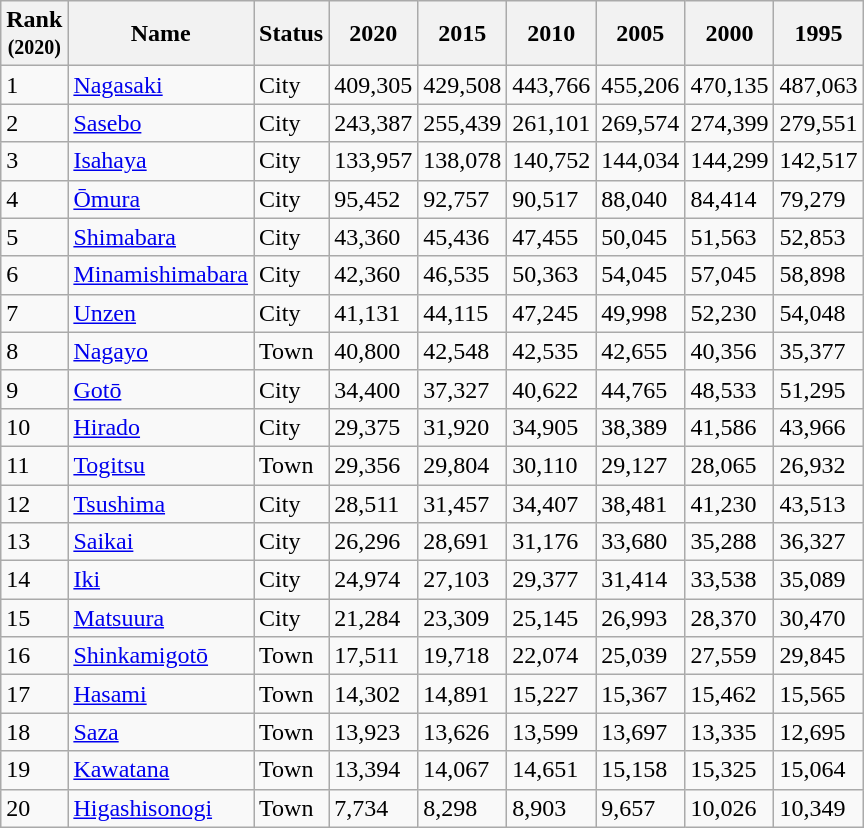<table class="wikitable sortable">
<tr>
<th>Rank<br><small>(2020)</small></th>
<th>Name</th>
<th>Status</th>
<th>2020</th>
<th>2015</th>
<th>2010</th>
<th>2005</th>
<th>2000</th>
<th>1995</th>
</tr>
<tr>
<td>1</td>
<td><a href='#'>Nagasaki</a></td>
<td>City</td>
<td>409,305</td>
<td>429,508</td>
<td>443,766</td>
<td>455,206</td>
<td>470,135</td>
<td>487,063</td>
</tr>
<tr>
<td>2</td>
<td><a href='#'>Sasebo</a></td>
<td>City</td>
<td>243,387</td>
<td>255,439</td>
<td>261,101</td>
<td>269,574</td>
<td>274,399</td>
<td>279,551</td>
</tr>
<tr>
<td>3</td>
<td><a href='#'>Isahaya</a></td>
<td>City</td>
<td>133,957</td>
<td>138,078</td>
<td>140,752</td>
<td>144,034</td>
<td>144,299</td>
<td>142,517</td>
</tr>
<tr>
<td>4</td>
<td><a href='#'>Ōmura</a></td>
<td>City</td>
<td>95,452</td>
<td>92,757</td>
<td>90,517</td>
<td>88,040</td>
<td>84,414</td>
<td>79,279</td>
</tr>
<tr>
<td>5</td>
<td><a href='#'>Shimabara</a></td>
<td>City</td>
<td>43,360</td>
<td>45,436</td>
<td>47,455</td>
<td>50,045</td>
<td>51,563</td>
<td>52,853</td>
</tr>
<tr>
<td>6</td>
<td><a href='#'>Minamishimabara</a></td>
<td>City</td>
<td>42,360</td>
<td>46,535</td>
<td>50,363</td>
<td>54,045</td>
<td>57,045</td>
<td>58,898</td>
</tr>
<tr>
<td>7</td>
<td><a href='#'>Unzen</a></td>
<td>City</td>
<td>41,131</td>
<td>44,115</td>
<td>47,245</td>
<td>49,998</td>
<td>52,230</td>
<td>54,048</td>
</tr>
<tr>
<td>8</td>
<td><a href='#'>Nagayo</a></td>
<td>Town</td>
<td>40,800</td>
<td>42,548</td>
<td>42,535</td>
<td>42,655</td>
<td>40,356</td>
<td>35,377</td>
</tr>
<tr>
<td>9</td>
<td><a href='#'>Gotō</a></td>
<td>City</td>
<td>34,400</td>
<td>37,327</td>
<td>40,622</td>
<td>44,765</td>
<td>48,533</td>
<td>51,295</td>
</tr>
<tr>
<td>10</td>
<td><a href='#'>Hirado</a></td>
<td>City</td>
<td>29,375</td>
<td>31,920</td>
<td>34,905</td>
<td>38,389</td>
<td>41,586</td>
<td>43,966</td>
</tr>
<tr>
<td>11</td>
<td><a href='#'>Togitsu</a></td>
<td>Town</td>
<td>29,356</td>
<td>29,804</td>
<td>30,110</td>
<td>29,127</td>
<td>28,065</td>
<td>26,932</td>
</tr>
<tr>
<td>12</td>
<td><a href='#'>Tsushima</a></td>
<td>City</td>
<td>28,511</td>
<td>31,457</td>
<td>34,407</td>
<td>38,481</td>
<td>41,230</td>
<td>43,513</td>
</tr>
<tr>
<td>13</td>
<td><a href='#'>Saikai</a></td>
<td>City</td>
<td>26,296</td>
<td>28,691</td>
<td>31,176</td>
<td>33,680</td>
<td>35,288</td>
<td>36,327</td>
</tr>
<tr>
<td>14</td>
<td><a href='#'>Iki</a></td>
<td>City</td>
<td>24,974</td>
<td>27,103</td>
<td>29,377</td>
<td>31,414</td>
<td>33,538</td>
<td>35,089</td>
</tr>
<tr>
<td>15</td>
<td><a href='#'>Matsuura</a></td>
<td>City</td>
<td>21,284</td>
<td>23,309</td>
<td>25,145</td>
<td>26,993</td>
<td>28,370</td>
<td>30,470</td>
</tr>
<tr>
<td>16</td>
<td><a href='#'>Shinkamigotō</a></td>
<td>Town</td>
<td>17,511</td>
<td>19,718</td>
<td>22,074</td>
<td>25,039</td>
<td>27,559</td>
<td>29,845</td>
</tr>
<tr>
<td>17</td>
<td><a href='#'>Hasami</a></td>
<td>Town</td>
<td>14,302</td>
<td>14,891</td>
<td>15,227</td>
<td>15,367</td>
<td>15,462</td>
<td>15,565</td>
</tr>
<tr>
<td>18</td>
<td><a href='#'>Saza</a></td>
<td>Town</td>
<td>13,923</td>
<td>13,626</td>
<td>13,599</td>
<td>13,697</td>
<td>13,335</td>
<td>12,695</td>
</tr>
<tr>
<td>19</td>
<td><a href='#'>Kawatana</a></td>
<td>Town</td>
<td>13,394</td>
<td>14,067</td>
<td>14,651</td>
<td>15,158</td>
<td>15,325</td>
<td>15,064</td>
</tr>
<tr>
<td>20</td>
<td><a href='#'>Higashisonogi</a></td>
<td>Town</td>
<td>7,734</td>
<td>8,298</td>
<td>8,903</td>
<td>9,657</td>
<td>10,026</td>
<td>10,349</td>
</tr>
</table>
